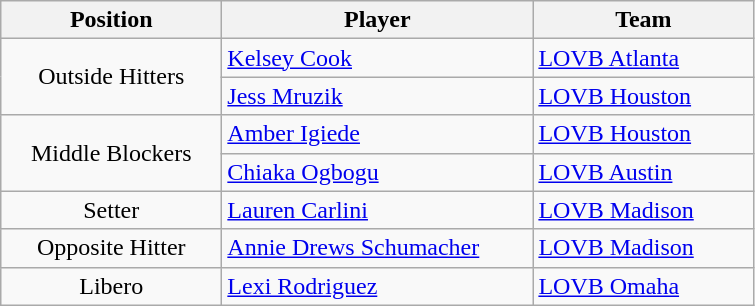<table class="wikitable">
<tr>
<th width="140">Position</th>
<th width="200">Player</th>
<th width="140">Team</th>
</tr>
<tr>
<td rowspan="2" style="text-align:center">Outside Hitters</td>
<td> <a href='#'> Kelsey Cook</a></td>
<td> <a href='#'>LOVB Atlanta</a></td>
</tr>
<tr>
<td> <a href='#'>Jess Mruzik</a></td>
<td> <a href='#'>LOVB Houston</a></td>
</tr>
<tr>
<td rowspan="2" style="text-align:center">Middle Blockers</td>
<td> <a href='#'>Amber Igiede</a></td>
<td> <a href='#'>LOVB Houston</a></td>
</tr>
<tr>
<td> <a href='#'>Chiaka Ogbogu</a></td>
<td> <a href='#'>LOVB Austin</a></td>
</tr>
<tr>
<td style="text-align:center">Setter</td>
<td> <a href='#'>Lauren Carlini</a></td>
<td> <a href='#'>LOVB Madison</a></td>
</tr>
<tr>
<td style="text-align:center">Opposite Hitter</td>
<td> <a href='#'>Annie Drews Schumacher</a></td>
<td> <a href='#'>LOVB Madison</a></td>
</tr>
<tr>
<td style="text-align:center">Libero</td>
<td> <a href='#'>Lexi Rodriguez</a></td>
<td> <a href='#'>LOVB Omaha</a></td>
</tr>
</table>
